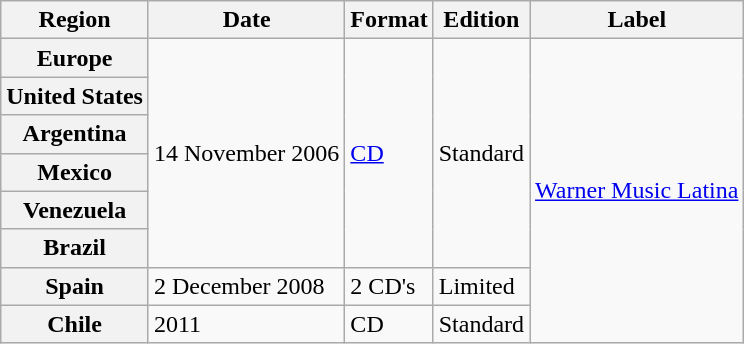<table class="wikitable plainrowheaders">
<tr>
<th scope="col">Region</th>
<th scope="col">Date</th>
<th scope="col">Format</th>
<th scope="col">Edition</th>
<th scope="col">Label</th>
</tr>
<tr>
<th scope="row">Europe</th>
<td rowspan="6">14 November 2006</td>
<td rowspan="6"><a href='#'>CD</a></td>
<td rowspan="6">Standard</td>
<td rowspan="9"><a href='#'>Warner Music Latina</a></td>
</tr>
<tr>
<th scope="row">United States</th>
</tr>
<tr>
<th scope="row">Argentina</th>
</tr>
<tr>
<th scope="row">Mexico</th>
</tr>
<tr>
<th scope="row">Venezuela</th>
</tr>
<tr>
<th scope="row">Brazil</th>
</tr>
<tr>
<th scope="row">Spain</th>
<td>2 December 2008</td>
<td>2 CD's</td>
<td>Limited</td>
</tr>
<tr>
<th scope="row">Chile</th>
<td>2011</td>
<td>CD</td>
<td>Standard</td>
</tr>
</table>
